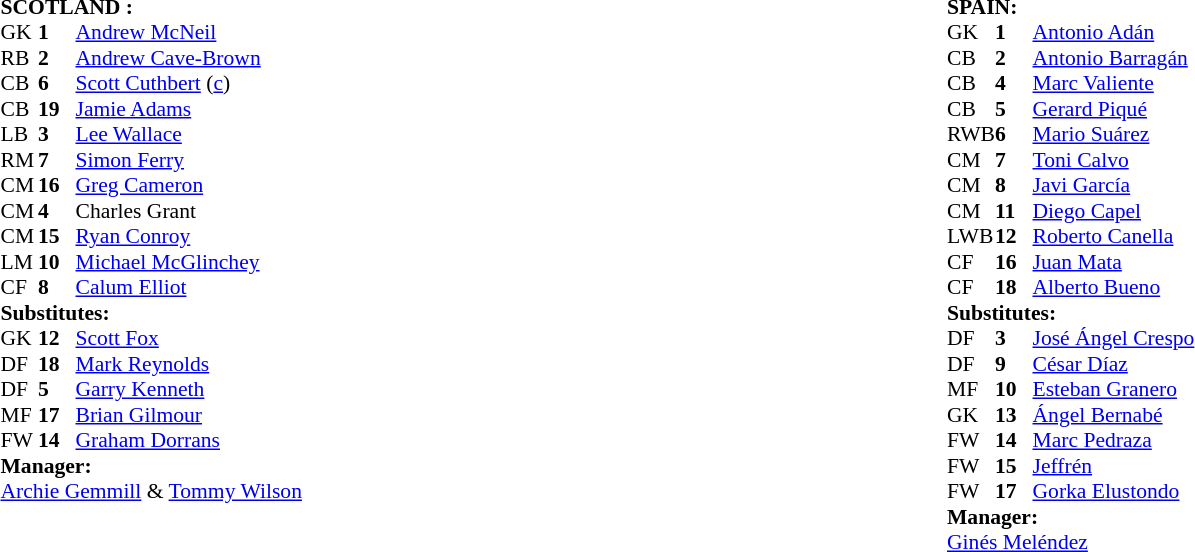<table width="100%">
<tr>
<td valign="top" width="50%"><br><table style="font-size: 90%" cellspacing="0" cellpadding="0">
<tr>
<td colspan="4"><br><strong>SCOTLAND :</strong></td>
</tr>
<tr>
<th width="25"></th>
<th width="25"></th>
</tr>
<tr>
<td>GK</td>
<td><strong>1</strong></td>
<td><a href='#'>Andrew McNeil</a></td>
</tr>
<tr>
<td>RB</td>
<td><strong>2</strong></td>
<td><a href='#'>Andrew Cave-Brown</a></td>
</tr>
<tr>
<td>CB</td>
<td><strong>6</strong></td>
<td><a href='#'>Scott Cuthbert</a> (<a href='#'>c</a>)</td>
</tr>
<tr>
<td>CB</td>
<td><strong>19</strong></td>
<td><a href='#'>Jamie Adams</a></td>
</tr>
<tr>
<td>LB</td>
<td><strong>3</strong></td>
<td><a href='#'>Lee Wallace</a></td>
</tr>
<tr>
<td>RM</td>
<td><strong>7</strong></td>
<td><a href='#'>Simon Ferry</a></td>
</tr>
<tr>
<td>CM</td>
<td><strong>16</strong></td>
<td><a href='#'>Greg Cameron</a></td>
<td></td>
<td></td>
</tr>
<tr>
<td>CM</td>
<td><strong>4</strong></td>
<td>Charles Grant</td>
</tr>
<tr>
<td>CM</td>
<td><strong>15</strong></td>
<td><a href='#'>Ryan Conroy</a></td>
<td></td>
<td></td>
</tr>
<tr>
<td>LM</td>
<td><strong>10</strong></td>
<td><a href='#'>Michael McGlinchey</a></td>
</tr>
<tr>
<td>CF</td>
<td><strong>8</strong></td>
<td><a href='#'>Calum Elliot</a></td>
</tr>
<tr>
<td colspan=4><strong>Substitutes:</strong></td>
</tr>
<tr>
<td>GK</td>
<td><strong>12</strong></td>
<td><a href='#'>Scott Fox</a></td>
</tr>
<tr>
<td>DF</td>
<td><strong>18</strong></td>
<td><a href='#'>Mark Reynolds</a></td>
</tr>
<tr>
<td>DF</td>
<td><strong>5</strong></td>
<td><a href='#'>Garry Kenneth</a></td>
</tr>
<tr>
<td>MF</td>
<td><strong>17</strong></td>
<td><a href='#'>Brian Gilmour</a></td>
<td></td>
<td></td>
</tr>
<tr>
<td>FW</td>
<td><strong>14</strong></td>
<td><a href='#'>Graham Dorrans</a></td>
<td></td>
<td></td>
</tr>
<tr>
<td colspan=4><strong>Manager:</strong></td>
</tr>
<tr>
<td colspan="4"><a href='#'>Archie Gemmill</a> & <a href='#'>Tommy Wilson</a></td>
</tr>
</table>
</td>
<td valign="top" width="50%"><br><table style="font-size: 90%" cellspacing="0" cellpadding="0">
<tr>
<td colspan="4"><br><strong>SPAIN:</strong></td>
</tr>
<tr>
<th width="25"></th>
<th width="25"></th>
</tr>
<tr>
<td>GK</td>
<td><strong>1</strong></td>
<td><a href='#'>Antonio Adán</a></td>
</tr>
<tr>
<td>CB</td>
<td><strong>2</strong></td>
<td><a href='#'>Antonio Barragán</a></td>
</tr>
<tr>
<td>CB</td>
<td><strong>4</strong></td>
<td><a href='#'>Marc Valiente</a></td>
</tr>
<tr>
<td>CB</td>
<td><strong>5</strong></td>
<td><a href='#'>Gerard Piqué</a></td>
</tr>
<tr>
<td>RWB</td>
<td><strong>6</strong></td>
<td><a href='#'>Mario Suárez</a></td>
</tr>
<tr>
<td>CM</td>
<td><strong>7</strong></td>
<td><a href='#'>Toni Calvo</a></td>
<td></td>
<td></td>
</tr>
<tr>
<td>CM</td>
<td><strong>8</strong></td>
<td><a href='#'>Javi García</a></td>
</tr>
<tr>
<td>CM</td>
<td><strong>11</strong></td>
<td><a href='#'>Diego Capel</a></td>
<td></td>
<td></td>
</tr>
<tr>
<td>LWB</td>
<td><strong>12</strong></td>
<td><a href='#'>Roberto Canella</a></td>
</tr>
<tr>
<td>CF</td>
<td><strong>16</strong></td>
<td><a href='#'>Juan Mata</a></td>
</tr>
<tr>
<td>CF</td>
<td><strong>18</strong></td>
<td><a href='#'>Alberto Bueno</a></td>
</tr>
<tr>
<td colspan=4><strong>Substitutes:</strong></td>
</tr>
<tr>
<td>DF</td>
<td><strong>3</strong></td>
<td><a href='#'>José Ángel Crespo</a></td>
</tr>
<tr>
<td>DF</td>
<td><strong>9</strong></td>
<td><a href='#'>César Díaz</a></td>
</tr>
<tr>
<td>MF</td>
<td><strong>10</strong></td>
<td><a href='#'>Esteban Granero</a></td>
<td></td>
<td></td>
</tr>
<tr>
<td>GK</td>
<td><strong>13</strong></td>
<td><a href='#'>Ángel Bernabé</a></td>
</tr>
<tr>
<td>FW</td>
<td><strong>14</strong></td>
<td><a href='#'>Marc Pedraza</a></td>
</tr>
<tr>
<td>FW</td>
<td><strong>15</strong></td>
<td><a href='#'>Jeffrén</a></td>
<td></td>
<td></td>
</tr>
<tr>
<td>FW</td>
<td><strong>17</strong></td>
<td><a href='#'>Gorka Elustondo</a></td>
</tr>
<tr>
<td colspan=4><strong>Manager:</strong></td>
</tr>
<tr>
<td colspan="4"><a href='#'>Ginés Meléndez</a></td>
</tr>
</table>
</td>
</tr>
</table>
